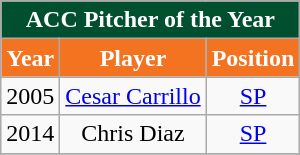<table class="wikitable">
<tr>
<td colspan="3" style="background: #005030; color:white; text-align:center;"><strong>ACC Pitcher of the Year</strong></td>
</tr>
<tr>
<th style="background: #F47321; color:white;">Year</th>
<th style="background: #F47321; color:white;">Player</th>
<th style="background: #F47321; color:white;">Position</th>
</tr>
<tr style="text-align:center;">
<td>2005</td>
<td><a href='#'>Cesar Carrillo</a></td>
<td><a href='#'>SP</a></td>
</tr>
<tr style="text-align:center;">
<td>2014</td>
<td>Chris Diaz</td>
<td><a href='#'>SP</a></td>
</tr>
<tr>
</tr>
</table>
